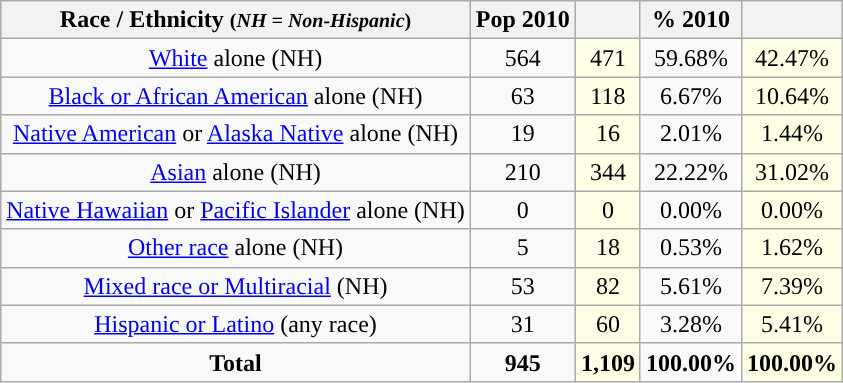<table class="wikitable" style="text-align:center;">
<tr>
<th>Race / Ethnicity <small>(<em>NH = Non-Hispanic</em>)</small></th>
<th>Pop 2010</th>
<th></th>
<th>% 2010</th>
<th></th>
</tr>
<tr>
<td><a href='#'>White</a> alone (NH)</td>
<td>564</td>
<td style='background: #ffffe6;'>471</td>
<td>59.68%</td>
<td style='background: #ffffe6;'>42.47%</td>
</tr>
<tr>
<td><a href='#'>Black or African American</a> alone (NH)</td>
<td>63</td>
<td style='background: #ffffe6;'>118</td>
<td>6.67%</td>
<td style='background: #ffffe6;'>10.64%</td>
</tr>
<tr>
<td><a href='#'>Native American</a> or <a href='#'>Alaska Native</a> alone (NH)</td>
<td>19</td>
<td style='background: #ffffe6;'>16</td>
<td>2.01%</td>
<td style='background: #ffffe6;'>1.44%</td>
</tr>
<tr>
<td><a href='#'>Asian</a> alone (NH)</td>
<td>210</td>
<td style='background: #ffffe6;'>344</td>
<td>22.22%</td>
<td style='background: #ffffe6;'>31.02%</td>
</tr>
<tr>
<td><a href='#'>Native Hawaiian</a> or <a href='#'>Pacific Islander</a> alone (NH)</td>
<td>0</td>
<td style='background: #ffffe6;'>0</td>
<td>0.00%</td>
<td style='background: #ffffe6;'>0.00%</td>
</tr>
<tr>
<td><a href='#'>Other race</a> alone (NH)</td>
<td>5</td>
<td style='background: #ffffe6;'>18</td>
<td>0.53%</td>
<td style='background: #ffffe6;'>1.62%</td>
</tr>
<tr>
<td><a href='#'>Mixed race or Multiracial</a> (NH)</td>
<td>53</td>
<td style='background: #ffffe6;'>82</td>
<td>5.61%</td>
<td style='background: #ffffe6;'>7.39%</td>
</tr>
<tr>
<td><a href='#'>Hispanic or Latino</a> (any race)</td>
<td>31</td>
<td style='background: #ffffe6;'>60</td>
<td>3.28%</td>
<td style='background: #ffffe6;'>5.41%</td>
</tr>
<tr>
<td><strong>Total</strong></td>
<td><strong>945</strong></td>
<td style='background: #ffffe6;'><strong>1,109</strong></td>
<td><strong>100.00%</strong></td>
<td style='background: #ffffe6;'><strong>100.00%</strong></td>
</tr>
</table>
